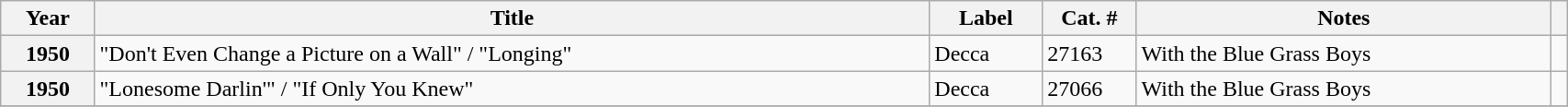<table class="wikitable plainrowheaders sortable" style="margin-right: 0; width:90%">
<tr>
<th scope="col">Year</th>
<th scope="col">Title </th>
<th scope="col">Label</th>
<th scope="col" class="unsortable" width="6%">Cat. #</th>
<th scope="col" class="unsortable">Notes</th>
<th scope="col" class="unsortable" width="1%"></th>
</tr>
<tr>
<th scope="row">1950</th>
<td>"Don't Even Change a Picture on a Wall" / "Longing"</td>
<td>Decca</td>
<td>27163</td>
<td>With the Blue Grass Boys</td>
<td style="text-align:center;"></td>
</tr>
<tr>
<th scope="row">1950</th>
<td>"Lonesome Darlin'" / "If Only You Knew"</td>
<td>Decca</td>
<td>27066</td>
<td>With the Blue Grass Boys</td>
<td style="text-align:center;"></td>
</tr>
<tr>
</tr>
</table>
